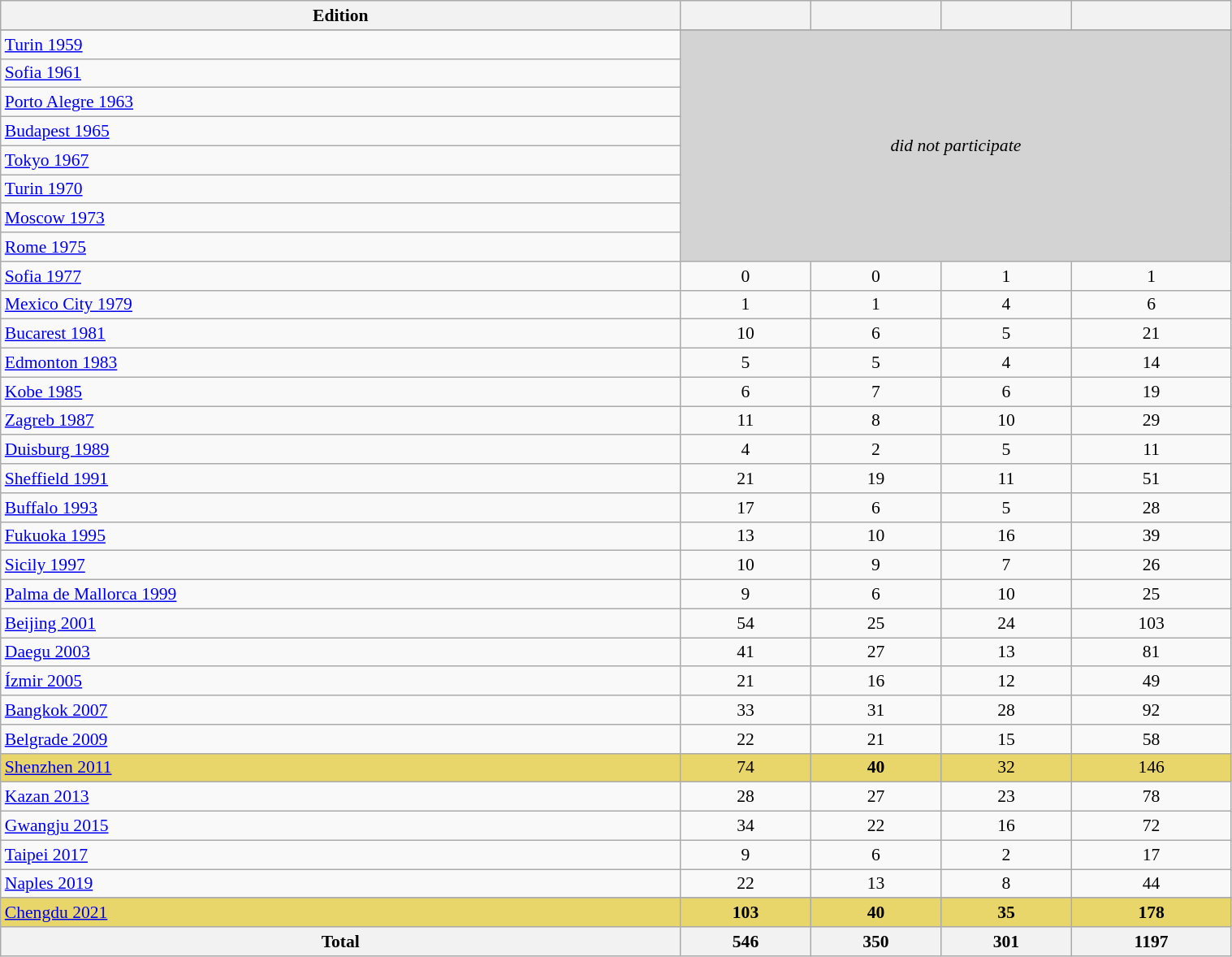<table class="wikitable" width=80% style="font-size:90%; text-align:center;">
<tr>
<th>Edition</th>
<th></th>
<th></th>
<th></th>
<th></th>
</tr>
<tr>
</tr>
<tr>
<td align=left> <a href='#'>Turin 1959</a></td>
<td rowspan=8 colspan=4 bgcolor=lightgrey><em>did not participate</em></td>
</tr>
<tr>
<td align=left> <a href='#'>Sofia 1961</a></td>
</tr>
<tr>
<td align=left> <a href='#'>Porto Alegre 1963</a></td>
</tr>
<tr>
<td align=left> <a href='#'>Budapest 1965</a></td>
</tr>
<tr>
<td align=left> <a href='#'>Tokyo 1967</a></td>
</tr>
<tr>
<td align=left> <a href='#'>Turin 1970</a></td>
</tr>
<tr>
<td align=left> <a href='#'>Moscow 1973</a></td>
</tr>
<tr>
<td align=left> <a href='#'>Rome 1975</a></td>
</tr>
<tr>
<td align=left> <a href='#'>Sofia 1977</a></td>
<td>0</td>
<td>0</td>
<td>1</td>
<td>1</td>
</tr>
<tr>
<td align=left> <a href='#'>Mexico City 1979</a></td>
<td>1</td>
<td>1</td>
<td>4</td>
<td>6</td>
</tr>
<tr>
<td align=left> <a href='#'>Bucarest 1981</a></td>
<td>10</td>
<td>6</td>
<td>5</td>
<td>21</td>
</tr>
<tr>
<td align=left> <a href='#'>Edmonton 1983</a></td>
<td>5</td>
<td>5</td>
<td>4</td>
<td>14</td>
</tr>
<tr>
<td align=left> <a href='#'>Kobe 1985</a></td>
<td>6</td>
<td>7</td>
<td>6</td>
<td>19</td>
</tr>
<tr>
<td align=left> <a href='#'>Zagreb 1987</a></td>
<td>11</td>
<td>8</td>
<td>10</td>
<td>29</td>
</tr>
<tr>
<td align=left> <a href='#'>Duisburg 1989</a></td>
<td>4</td>
<td>2</td>
<td>5</td>
<td>11</td>
</tr>
<tr>
<td align=left> <a href='#'>Sheffield 1991</a></td>
<td>21</td>
<td>19</td>
<td>11</td>
<td>51</td>
</tr>
<tr>
<td align=left> <a href='#'>Buffalo 1993</a></td>
<td>17</td>
<td>6</td>
<td>5</td>
<td>28</td>
</tr>
<tr>
<td align=left> <a href='#'>Fukuoka 1995</a></td>
<td>13</td>
<td>10</td>
<td>16</td>
<td>39</td>
</tr>
<tr>
<td align=left> <a href='#'>Sicily 1997</a></td>
<td>10</td>
<td>9</td>
<td>7</td>
<td>26</td>
</tr>
<tr>
<td align=left> <a href='#'>Palma de Mallorca 1999</a></td>
<td>9</td>
<td>6</td>
<td>10</td>
<td>25</td>
</tr>
<tr -bgcolor=E9D66B>
<td align=left> <a href='#'>Beijing 2001</a></td>
<td>54</td>
<td>25</td>
<td>24</td>
<td>103</td>
</tr>
<tr>
<td align=left> <a href='#'>Daegu 2003</a></td>
<td>41</td>
<td>27</td>
<td>13</td>
<td>81</td>
</tr>
<tr>
<td align=left> <a href='#'>Ízmir 2005</a></td>
<td>21</td>
<td>16</td>
<td>12</td>
<td>49</td>
</tr>
<tr>
<td align=left> <a href='#'>Bangkok 2007</a></td>
<td>33</td>
<td>31</td>
<td>28</td>
<td>92</td>
</tr>
<tr>
<td align=left> <a href='#'>Belgrade 2009</a></td>
<td>22</td>
<td>21</td>
<td>15</td>
<td>58</td>
</tr>
<tr bgcolor=E9D66B>
<td align=left> <a href='#'>Shenzhen 2011</a></td>
<td>74</td>
<td><strong>40</strong></td>
<td>32</td>
<td>146</td>
</tr>
<tr>
<td align=left> <a href='#'>Kazan 2013</a></td>
<td>28</td>
<td>27</td>
<td>23</td>
<td>78</td>
</tr>
<tr>
<td align=left> <a href='#'>Gwangju 2015</a></td>
<td>34</td>
<td>22</td>
<td>16</td>
<td>72</td>
</tr>
<tr>
<td align=left> <a href='#'>Taipei 2017</a></td>
<td>9</td>
<td>6</td>
<td>2</td>
<td>17</td>
</tr>
<tr>
<td align=left> <a href='#'>Naples 2019</a></td>
<td>22</td>
<td>13</td>
<td>8</td>
<td>44</td>
</tr>
<tr>
</tr>
<tr bgcolor=E9D66B>
<td align=left> <a href='#'>Chengdu 2021</a></td>
<td><strong>103</strong></td>
<td><strong>40</strong></td>
<td><strong>35</strong></td>
<td><strong>178</strong></td>
</tr>
<tr>
<th align-right>Total</th>
<th>546</th>
<th>350</th>
<th>301</th>
<th>1197</th>
</tr>
</table>
